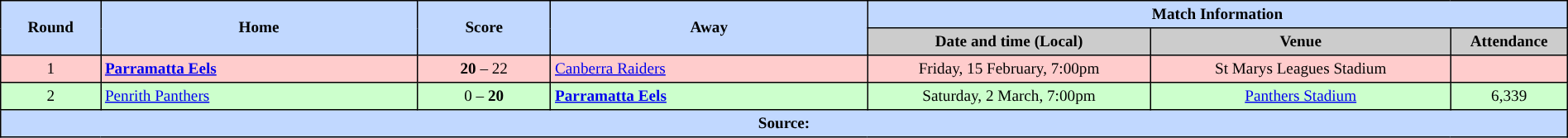<table border="1" cellpadding="3" cellspacing="0" style="border-collapse:collapse; font-size:80%; text-align:center; width:100%;">
<tr style="background:#c1d8ff;">
<th rowspan="2" style="width:6%;">Round</th>
<th rowspan="2" style="width:19%;">Home</th>
<th rowspan="2" style="width:8%;">Score</th>
<th rowspan="2" style="width:19%;">Away</th>
<th colspan=6>Match Information</th>
</tr>
<tr style="background:#ccc;">
<th width=17%>Date and time (Local)</th>
<th width=18%>Venue</th>
<th width=7%>Attendance</th>
</tr>
<tr style="text-align:center; background:#fcc">
<td align=center>1</td>
<td style="text-align:left;"><strong> <a href='#'>Parramatta Eels</a></strong></td>
<td><strong>20</strong>  – 22</td>
<td style="text-align:left;"> <a href='#'>Canberra Raiders</a></td>
<td>Friday, 15 February, 7:00pm</td>
<td>St Marys Leagues Stadium</td>
<td></td>
</tr>
<tr style="text-align:center; background:#cfc;">
<td align=center>2</td>
<td style="text-align:left;"> <a href='#'>Penrith Panthers</a></td>
<td>0  – <strong>20</strong></td>
<td style="text-align:left;"><strong> <a href='#'>Parramatta Eels</a></strong></td>
<td>Saturday, 2 March, 7:00pm</td>
<td><a href='#'>Panthers Stadium</a></td>
<td>6,339</td>
</tr>
<tr style="background:#c1d8ff;">
<th colspan=12>Source:</th>
</tr>
</table>
